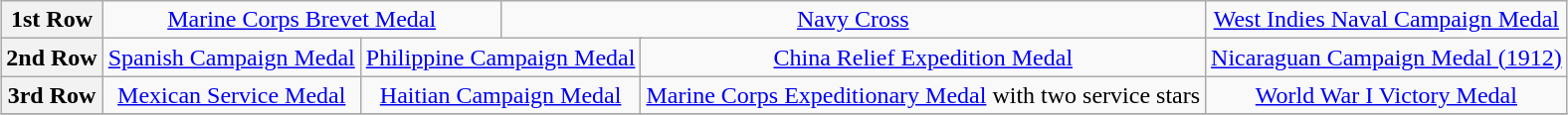<table class="wikitable" style="margin:1em auto; text-align:center;">
<tr>
<th>1st Row</th>
<td colspan="6"><a href='#'>Marine Corps Brevet Medal</a></td>
<td colspan="6"><a href='#'>Navy Cross</a></td>
<td colspan="6"><a href='#'>West Indies Naval Campaign Medal</a></td>
</tr>
<tr>
<th>2nd Row</th>
<td colspan="4"><a href='#'>Spanish Campaign Medal</a></td>
<td colspan="4"><a href='#'>Philippine Campaign Medal</a></td>
<td colspan="4"><a href='#'>China Relief Expedition Medal</a></td>
<td colspan="4"><a href='#'>Nicaraguan Campaign Medal (1912)</a></td>
</tr>
<tr>
<th>3rd Row</th>
<td colspan="4"><a href='#'>Mexican Service Medal</a></td>
<td colspan="4"><a href='#'>Haitian Campaign Medal</a></td>
<td colspan="4"><a href='#'>Marine Corps Expeditionary Medal</a> with two service stars</td>
<td colspan="4"><a href='#'>World War I Victory Medal</a></td>
</tr>
<tr>
</tr>
</table>
